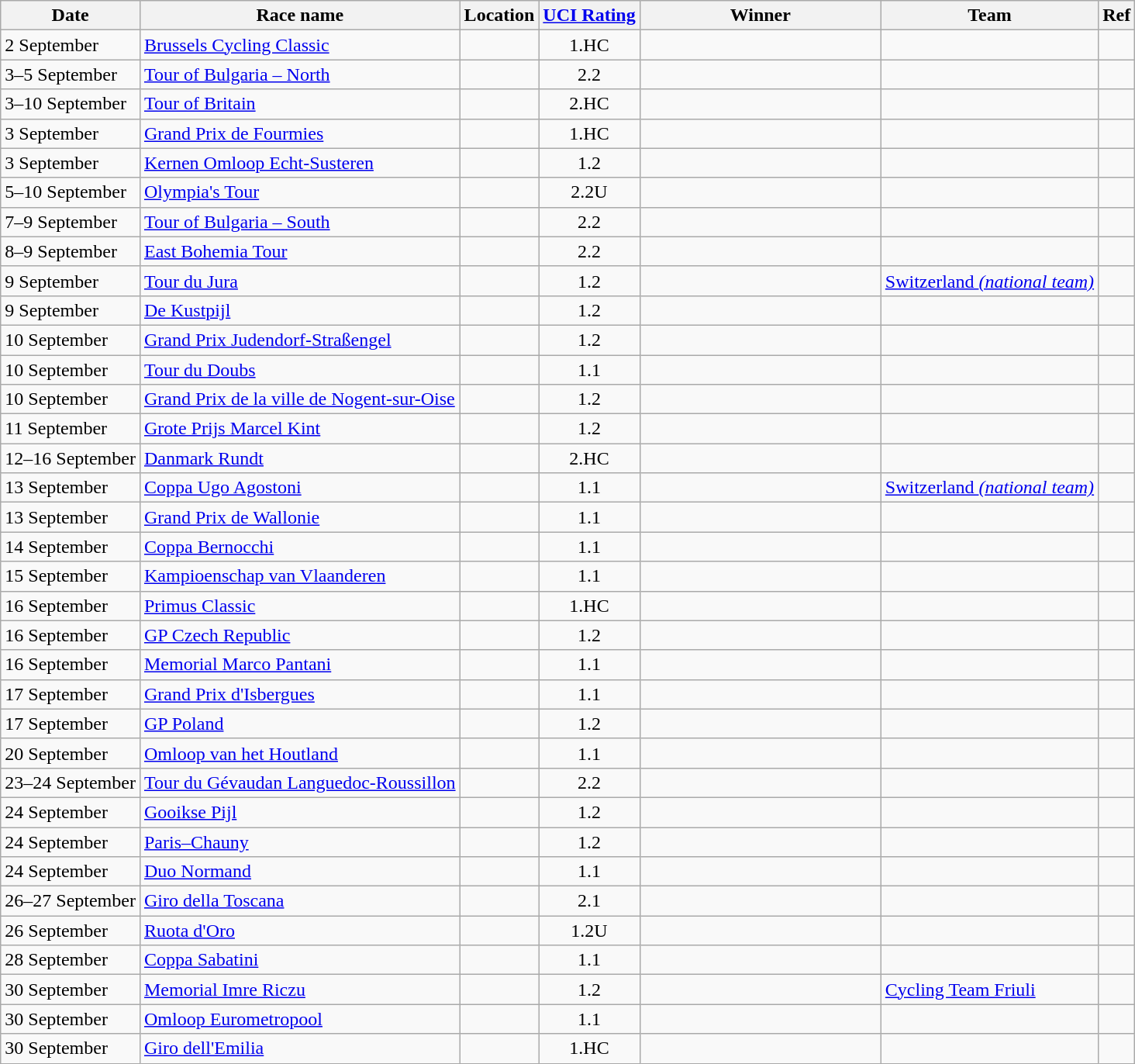<table class="wikitable sortable">
<tr>
<th>Date</th>
<th>Race name</th>
<th>Location</th>
<th><a href='#'>UCI Rating</a></th>
<th width=200px>Winner</th>
<th>Team</th>
<th>Ref</th>
</tr>
<tr>
<td>2 September</td>
<td><a href='#'>Brussels Cycling Classic</a></td>
<td></td>
<td align=center>1.HC</td>
<td></td>
<td></td>
<td align=center></td>
</tr>
<tr>
<td>3–5 September</td>
<td><a href='#'>Tour of Bulgaria – North</a></td>
<td></td>
<td align=center>2.2</td>
<td></td>
<td></td>
<td align=center></td>
</tr>
<tr>
<td>3–10 September</td>
<td><a href='#'>Tour of Britain</a></td>
<td></td>
<td align=center>2.HC</td>
<td></td>
<td></td>
<td align=center></td>
</tr>
<tr>
<td>3 September</td>
<td><a href='#'>Grand Prix de Fourmies</a></td>
<td></td>
<td align=center>1.HC</td>
<td></td>
<td></td>
<td align=center></td>
</tr>
<tr>
<td>3 September</td>
<td><a href='#'>Kernen Omloop Echt-Susteren</a></td>
<td></td>
<td align=center>1.2</td>
<td></td>
<td></td>
<td align=center></td>
</tr>
<tr>
<td>5–10 September</td>
<td><a href='#'>Olympia's Tour</a></td>
<td></td>
<td align=center>2.2U</td>
<td></td>
<td></td>
<td align=center></td>
</tr>
<tr>
<td>7–9 September</td>
<td><a href='#'>Tour of Bulgaria – South</a></td>
<td></td>
<td align=center>2.2</td>
<td></td>
<td></td>
<td align=center></td>
</tr>
<tr>
<td>8–9 September</td>
<td><a href='#'>East Bohemia Tour</a></td>
<td></td>
<td align=center>2.2</td>
<td></td>
<td></td>
<td align=center></td>
</tr>
<tr>
<td>9 September</td>
<td><a href='#'>Tour du Jura</a></td>
<td></td>
<td align=center>1.2</td>
<td></td>
<td><a href='#'>Switzerland <em>(national team)</em></a></td>
<td align=center></td>
</tr>
<tr>
<td>9 September</td>
<td><a href='#'>De Kustpijl</a></td>
<td></td>
<td align=center>1.2</td>
<td></td>
<td></td>
<td align=center></td>
</tr>
<tr>
<td>10 September</td>
<td><a href='#'>Grand Prix Judendorf-Straßengel</a></td>
<td></td>
<td align=center>1.2</td>
<td></td>
<td></td>
<td align=center></td>
</tr>
<tr>
<td>10 September</td>
<td><a href='#'>Tour du Doubs</a></td>
<td></td>
<td align=center>1.1</td>
<td></td>
<td></td>
<td align=center></td>
</tr>
<tr>
<td>10 September</td>
<td><a href='#'>Grand Prix de la ville de Nogent-sur-Oise</a></td>
<td></td>
<td align=center>1.2</td>
<td></td>
<td></td>
<td align=center></td>
</tr>
<tr>
<td>11 September</td>
<td><a href='#'>Grote Prijs Marcel Kint</a></td>
<td></td>
<td align=center>1.2</td>
<td></td>
<td></td>
<td align=center></td>
</tr>
<tr>
<td>12–16 September</td>
<td><a href='#'>Danmark Rundt</a></td>
<td></td>
<td align=center>2.HC</td>
<td></td>
<td></td>
<td align=center></td>
</tr>
<tr>
<td>13 September</td>
<td><a href='#'>Coppa Ugo Agostoni</a></td>
<td></td>
<td align=center>1.1</td>
<td></td>
<td><a href='#'>Switzerland <em>(national team)</em></a></td>
<td align=center></td>
</tr>
<tr>
<td>13 September</td>
<td><a href='#'>Grand Prix de Wallonie</a></td>
<td></td>
<td align=center>1.1</td>
<td></td>
<td></td>
<td align=center></td>
</tr>
<tr>
<td>14 September</td>
<td><a href='#'>Coppa Bernocchi</a></td>
<td></td>
<td align=center>1.1</td>
<td></td>
<td></td>
<td align=center></td>
</tr>
<tr>
<td>15 September</td>
<td><a href='#'>Kampioenschap van Vlaanderen</a></td>
<td></td>
<td align=center>1.1</td>
<td></td>
<td></td>
<td align=center></td>
</tr>
<tr>
<td>16 September</td>
<td><a href='#'>Primus Classic</a></td>
<td></td>
<td align=center>1.HC</td>
<td></td>
<td></td>
<td align=center></td>
</tr>
<tr>
<td>16 September</td>
<td><a href='#'>GP Czech Republic</a></td>
<td></td>
<td align=center>1.2</td>
<td></td>
<td></td>
<td align=center></td>
</tr>
<tr>
<td>16 September</td>
<td><a href='#'>Memorial Marco Pantani</a></td>
<td></td>
<td align=center>1.1</td>
<td></td>
<td></td>
<td align=center></td>
</tr>
<tr>
<td>17 September</td>
<td><a href='#'>Grand Prix d'Isbergues</a></td>
<td></td>
<td align=center>1.1</td>
<td></td>
<td></td>
<td align=center></td>
</tr>
<tr>
<td>17 September</td>
<td><a href='#'>GP Poland</a></td>
<td></td>
<td align=center>1.2</td>
<td></td>
<td></td>
<td align=center></td>
</tr>
<tr>
<td>20 September</td>
<td><a href='#'>Omloop van het Houtland</a></td>
<td></td>
<td align=center>1.1</td>
<td></td>
<td></td>
<td align=center></td>
</tr>
<tr>
<td>23–24 September</td>
<td><a href='#'>Tour du Gévaudan Languedoc-Roussillon</a></td>
<td></td>
<td align=center>2.2</td>
<td></td>
<td></td>
<td align=center></td>
</tr>
<tr>
<td>24 September</td>
<td><a href='#'>Gooikse Pijl</a></td>
<td></td>
<td align=center>1.2</td>
<td></td>
<td></td>
<td align=center></td>
</tr>
<tr>
<td>24 September</td>
<td><a href='#'>Paris–Chauny</a></td>
<td></td>
<td align=center>1.2</td>
<td></td>
<td></td>
<td align=center></td>
</tr>
<tr>
<td>24 September</td>
<td><a href='#'>Duo Normand</a></td>
<td></td>
<td align=center>1.1</td>
<td><br></td>
<td></td>
<td align=center></td>
</tr>
<tr>
<td>26–27 September</td>
<td><a href='#'>Giro della Toscana</a></td>
<td></td>
<td align=center>2.1</td>
<td></td>
<td></td>
<td align=center></td>
</tr>
<tr>
<td>26 September</td>
<td><a href='#'>Ruota d'Oro</a></td>
<td></td>
<td align=center>1.2U</td>
<td></td>
<td></td>
<td align=center></td>
</tr>
<tr>
<td>28 September</td>
<td><a href='#'>Coppa Sabatini</a></td>
<td></td>
<td align=center>1.1</td>
<td></td>
<td></td>
<td align=center></td>
</tr>
<tr>
<td>30 September</td>
<td><a href='#'>Memorial Imre Riczu</a></td>
<td></td>
<td align=center>1.2</td>
<td></td>
<td><a href='#'>Cycling Team Friuli</a></td>
<td align=center></td>
</tr>
<tr>
<td>30 September</td>
<td><a href='#'>Omloop Eurometropool</a></td>
<td></td>
<td align=center>1.1</td>
<td></td>
<td></td>
<td align=center></td>
</tr>
<tr>
<td>30 September</td>
<td><a href='#'>Giro dell'Emilia</a></td>
<td></td>
<td align=center>1.HC</td>
<td></td>
<td></td>
<td align=center></td>
</tr>
</table>
